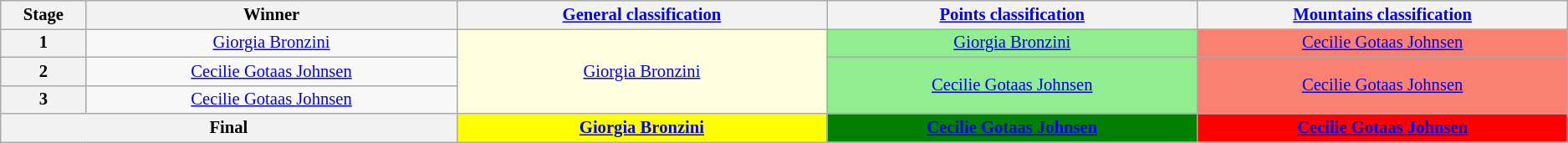<table class="wikitable" style="text-align: center; font-size:86%;">
<tr style="background-color: #efefef;">
<th width="1%">Stage</th>
<th width="7%">Winner</th>
<th width="7%"><a href='#'>General classification</a><br></th>
<th width="7%"><a href='#'>Points classification</a><br></th>
<th width="7%"><a href='#'>Mountains classification</a><br></th>
</tr>
<tr>
<th>1</th>
<td><a href='#'>Giorgia Bronzini</a></td>
<td style="background:lightyellow;" rowspan=3><a href='#'>Giorgia Bronzini</a></td>
<td style="background:lightgreen;"><a href='#'>Giorgia Bronzini</a></td>
<td style="background:salmon;"><a href='#'>Cecilie Gotaas Johnsen</a></td>
</tr>
<tr>
<th>2</th>
<td><a href='#'>Cecilie Gotaas Johnsen</a></td>
<td style="background:lightgreen;" rowspan=2><a href='#'>Cecilie Gotaas Johnsen</a></td>
<td style="background:salmon;" rowspan=2><a href='#'>Cecilie Gotaas Johnsen</a></td>
</tr>
<tr>
<th>3</th>
<td><a href='#'>Cecilie Gotaas Johnsen</a></td>
</tr>
<tr>
<th colspan=2><strong>Final</strong></th>
<th style="background:yellow;"><a href='#'>Giorgia Bronzini</a></th>
<th style="background:green;"><a href='#'>Cecilie Gotaas Johnsen</a></th>
<th style="background:red;"><a href='#'>Cecilie Gotaas Johnsen</a></th>
</tr>
</table>
